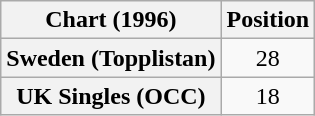<table class="wikitable sortable plainrowheaders" style="text-align:center">
<tr>
<th>Chart (1996)</th>
<th>Position</th>
</tr>
<tr>
<th scope="row">Sweden (Topplistan)</th>
<td>28</td>
</tr>
<tr>
<th scope="row">UK Singles (OCC)</th>
<td>18</td>
</tr>
</table>
